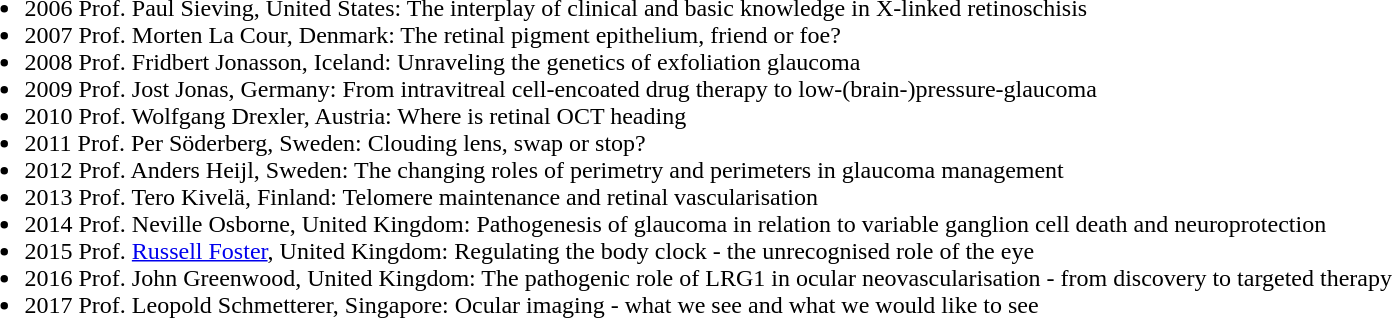<table style="border-width: 0; margin: 0 0 0 0;"|>
<tr>
<td style="vertical-align: top;"><br><ul><li>2006 Prof. Paul Sieving, United States: The interplay of clinical and basic knowledge in X-linked retinoschisis</li><li>2007 Prof. Morten La Cour, Denmark: The retinal pigment epithelium, friend or foe?</li><li>2008 Prof. Fridbert Jonasson, Iceland:  Unraveling the genetics of exfoliation glaucoma</li><li>2009 Prof. Jost Jonas, Germany: From intravitreal cell-encoated drug therapy to low-(brain-)pressure-glaucoma</li><li>2010 Prof. Wolfgang Drexler, Austria: Where is retinal OCT heading</li><li>2011 Prof. Per Söderberg, Sweden: Clouding lens, swap or stop?</li><li>2012 Prof. Anders Heijl, Sweden: The changing roles of perimetry and perimeters in glaucoma management</li><li>2013 Prof. Tero Kivelä, Finland: Telomere maintenance and retinal vascularisation</li><li>2014 Prof. Neville Osborne, United Kingdom: Pathogenesis of glaucoma in relation to variable ganglion cell death and neuroprotection</li><li>2015 Prof. <a href='#'>Russell Foster</a>, United Kingdom: Regulating the body clock - the unrecognised role of the eye</li><li>2016 Prof. John Greenwood, United Kingdom: The pathogenic role of LRG1 in ocular neovascularisation - from discovery to targeted therapy</li><li>2017 Prof. Leopold Schmetterer, Singapore: Ocular imaging - what we see and what we would like to see</li></ul></td>
</tr>
</table>
